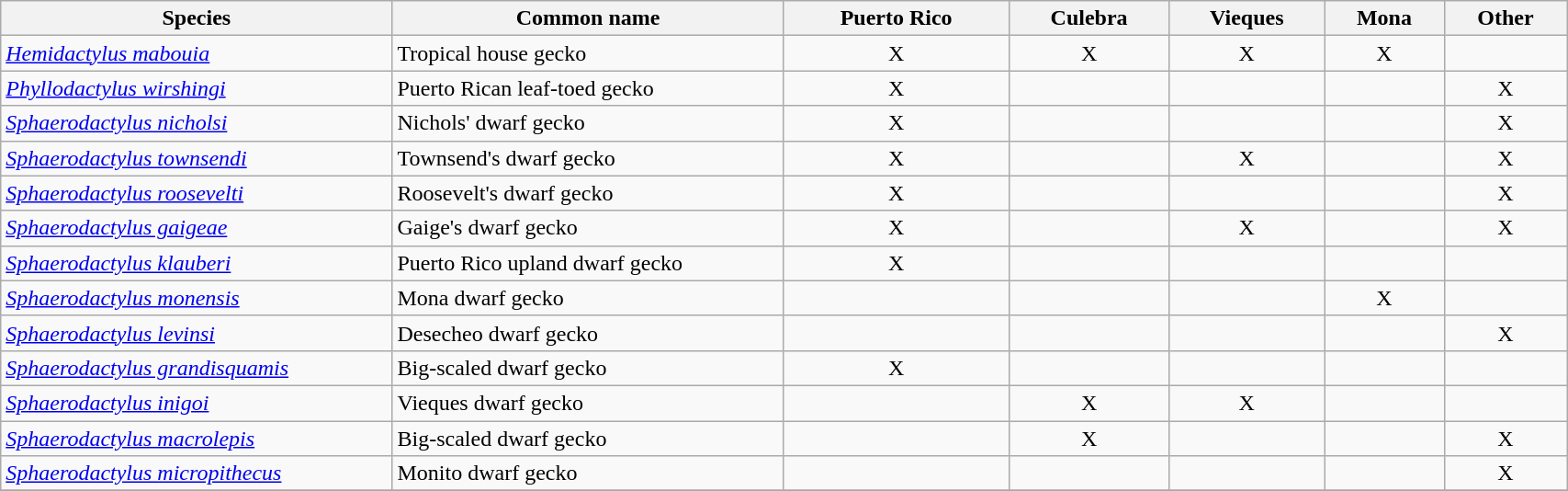<table width=90% class="wikitable">
<tr>
<th width=25%>Species</th>
<th width=25%>Common name</th>
<th>Puerto Rico</th>
<th>Culebra</th>
<th>Vieques</th>
<th>Mona</th>
<th>Other</th>
</tr>
<tr>
<td><em><a href='#'>Hemidactylus mabouia</a></em> </td>
<td>Tropical house gecko</td>
<td align=center>X</td>
<td align=center>X</td>
<td align=center>X</td>
<td align=center>X</td>
<td></td>
</tr>
<tr>
<td><em><a href='#'>Phyllodactylus wirshingi</a> </em></td>
<td>Puerto Rican leaf-toed gecko</td>
<td align=center>X</td>
<td></td>
<td></td>
<td></td>
<td align=center>X </td>
</tr>
<tr>
<td><em><a href='#'>Sphaerodactylus nicholsi</a></em> </td>
<td>Nichols' dwarf gecko</td>
<td align=center>X</td>
<td></td>
<td></td>
<td></td>
<td align=center>X </td>
</tr>
<tr>
<td><em><a href='#'>Sphaerodactylus townsendi</a> </em></td>
<td>Townsend's dwarf gecko</td>
<td align=center>X</td>
<td></td>
<td align=center>X</td>
<td></td>
<td align=center>X </td>
</tr>
<tr>
<td><em><a href='#'>Sphaerodactylus roosevelti</a></em> </td>
<td>Roosevelt's dwarf gecko</td>
<td align=center>X</td>
<td></td>
<td></td>
<td></td>
<td align=center>X </td>
</tr>
<tr>
<td><em><a href='#'>Sphaerodactylus gaigeae</a> </em></td>
<td>Gaige's dwarf gecko</td>
<td align=center>X</td>
<td></td>
<td align=center>X</td>
<td></td>
<td align=center>X </td>
</tr>
<tr>
<td><em><a href='#'>Sphaerodactylus klauberi</a></em> </td>
<td>Puerto Rico upland dwarf gecko</td>
<td align=center>X</td>
<td></td>
<td></td>
<td></td>
<td></td>
</tr>
<tr>
<td><em><a href='#'>Sphaerodactylus monensis</a></em> </td>
<td>Mona dwarf gecko</td>
<td></td>
<td></td>
<td></td>
<td align=center>X</td>
<td></td>
</tr>
<tr>
<td><em><a href='#'>Sphaerodactylus levinsi</a></em> </td>
<td>Desecheo dwarf gecko</td>
<td></td>
<td></td>
<td></td>
<td></td>
<td align=center>X </td>
</tr>
<tr>
<td><em><a href='#'>Sphaerodactylus grandisquamis</a></em></td>
<td>Big-scaled dwarf gecko</td>
<td align="center">X</td>
<td></td>
<td></td>
<td></td>
<td></td>
</tr>
<tr>
<td><em><a href='#'>Sphaerodactylus inigoi</a> </em></td>
<td>Vieques dwarf gecko</td>
<td></td>
<td align="center">X</td>
<td align="center">X</td>
<td></td>
<td></td>
</tr>
<tr>
<td><em><a href='#'>Sphaerodactylus macrolepis</a> </em></td>
<td>Big-scaled dwarf gecko</td>
<td></td>
<td align="center">X</td>
<td></td>
<td></td>
<td align="center">X </td>
</tr>
<tr>
<td><em><a href='#'>Sphaerodactylus micropithecus</a></em> </td>
<td>Monito dwarf gecko</td>
<td></td>
<td></td>
<td></td>
<td></td>
<td align="center">X </td>
</tr>
<tr>
</tr>
</table>
